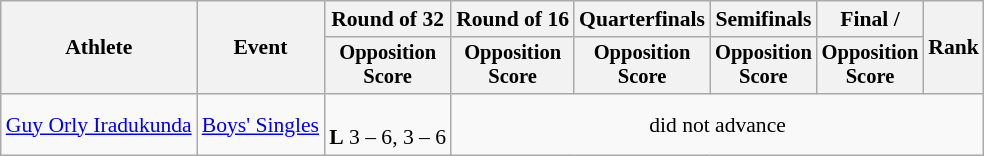<table class=wikitable style="font-size:90%">
<tr>
<th rowspan="2">Athlete</th>
<th rowspan="2">Event</th>
<th>Round of 32</th>
<th>Round of 16</th>
<th>Quarterfinals</th>
<th>Semifinals</th>
<th>Final / </th>
<th rowspan=2>Rank</th>
</tr>
<tr style="font-size:95%">
<th>Opposition<br>Score</th>
<th>Opposition<br>Score</th>
<th>Opposition<br>Score</th>
<th>Opposition<br>Score</th>
<th>Opposition<br>Score</th>
</tr>
<tr align=center>
<td align=left><a href='#'>Guy Orly Iradukunda</a></td>
<td align=left><a href='#'>Boys' Singles</a></td>
<td><br><strong>L</strong> 3 – 6, 3 – 6</td>
<td colspan=5>did not advance</td>
</tr>
</table>
